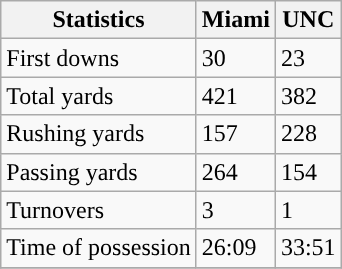<table class="wikitable">
<tr>
<th>Statistics</th>
<th>Miami</th>
<th>UNC</th>
</tr>
<tr>
<td>First downs</td>
<td>30</td>
<td>23</td>
</tr>
<tr>
<td>Total yards</td>
<td>421</td>
<td>382</td>
</tr>
<tr>
<td>Rushing yards</td>
<td>157</td>
<td>228</td>
</tr>
<tr>
<td>Passing yards</td>
<td>264</td>
<td>154</td>
</tr>
<tr>
<td>Turnovers</td>
<td>3</td>
<td>1</td>
</tr>
<tr>
<td>Time of possession</td>
<td>26:09</td>
<td>33:51</td>
</tr>
<tr>
</tr>
</table>
